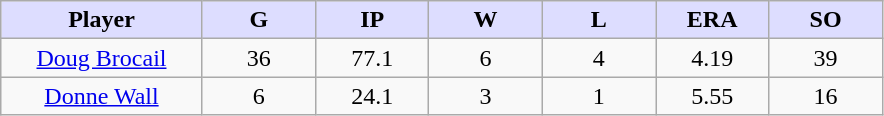<table class="wikitable sortable">
<tr>
<th style="background:#ddf; width:16%;">Player</th>
<th style="background:#ddf; width:9%;">G</th>
<th style="background:#ddf; width:9%;">IP</th>
<th style="background:#ddf; width:9%;">W</th>
<th style="background:#ddf; width:9%;">L</th>
<th style="background:#ddf; width:9%;">ERA</th>
<th style="background:#ddf; width:9%;">SO</th>
</tr>
<tr align=center>
<td><a href='#'>Doug Brocail</a></td>
<td>36</td>
<td>77.1</td>
<td>6</td>
<td>4</td>
<td>4.19</td>
<td>39</td>
</tr>
<tr align=center>
<td><a href='#'>Donne Wall</a></td>
<td>6</td>
<td>24.1</td>
<td>3</td>
<td>1</td>
<td>5.55</td>
<td>16</td>
</tr>
</table>
